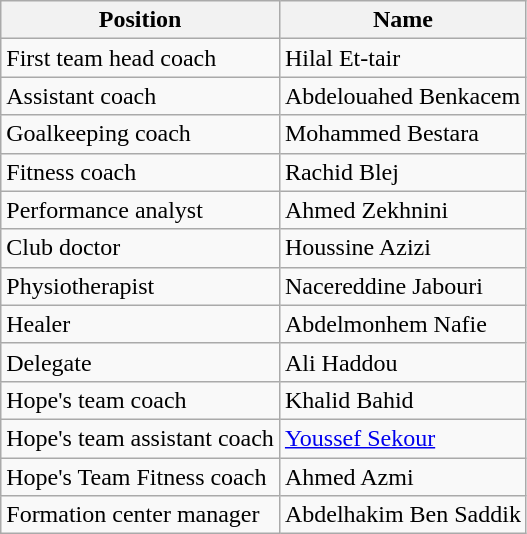<table class="wikitable" style="text-align:center;">
<tr>
<th>Position</th>
<th>Name</th>
</tr>
<tr>
<td style="text-align:left;">First team head coach</td>
<td style="text-align:left;"> Hilal Et-tair</td>
</tr>
<tr>
<td style="text-align:left;">Assistant coach</td>
<td style="text-align:left;"> Abdelouahed Benkacem</td>
</tr>
<tr>
<td style="text-align:left;">Goalkeeping coach</td>
<td style="text-align:left;"> Mohammed Bestara</td>
</tr>
<tr>
<td style="text-align:left;">Fitness coach</td>
<td style="text-align:left;"> Rachid Blej</td>
</tr>
<tr>
<td style="text-align:left;">Performance analyst</td>
<td style="text-align:left;"> Ahmed Zekhnini</td>
</tr>
<tr>
<td style="text-align:left;">Club doctor</td>
<td style="text-align:left;"> Houssine Azizi</td>
</tr>
<tr>
<td style="text-align:left;">Physiotherapist</td>
<td style="text-align:left;"> Nacereddine Jabouri</td>
</tr>
<tr>
<td style="text-align:left;">Healer</td>
<td style="text-align:left;"> Abdelmonhem Nafie</td>
</tr>
<tr>
<td style="text-align:left;">Delegate</td>
<td style="text-align:left;"> Ali Haddou</td>
</tr>
<tr>
<td style="text-align:left;">Hope's team coach</td>
<td style="text-align:left;"> Khalid Bahid</td>
</tr>
<tr>
<td style="text-align:left;">Hope's team assistant coach</td>
<td style="text-align:left;"> <a href='#'>Youssef Sekour</a></td>
</tr>
<tr>
<td style="text-align:left;">Hope's Team Fitness coach</td>
<td style="text-align:left;"> Ahmed Azmi</td>
</tr>
<tr>
<td style="text-align:left;">Formation center manager</td>
<td style="text-align:left;"> Abdelhakim Ben Saddik</td>
</tr>
</table>
